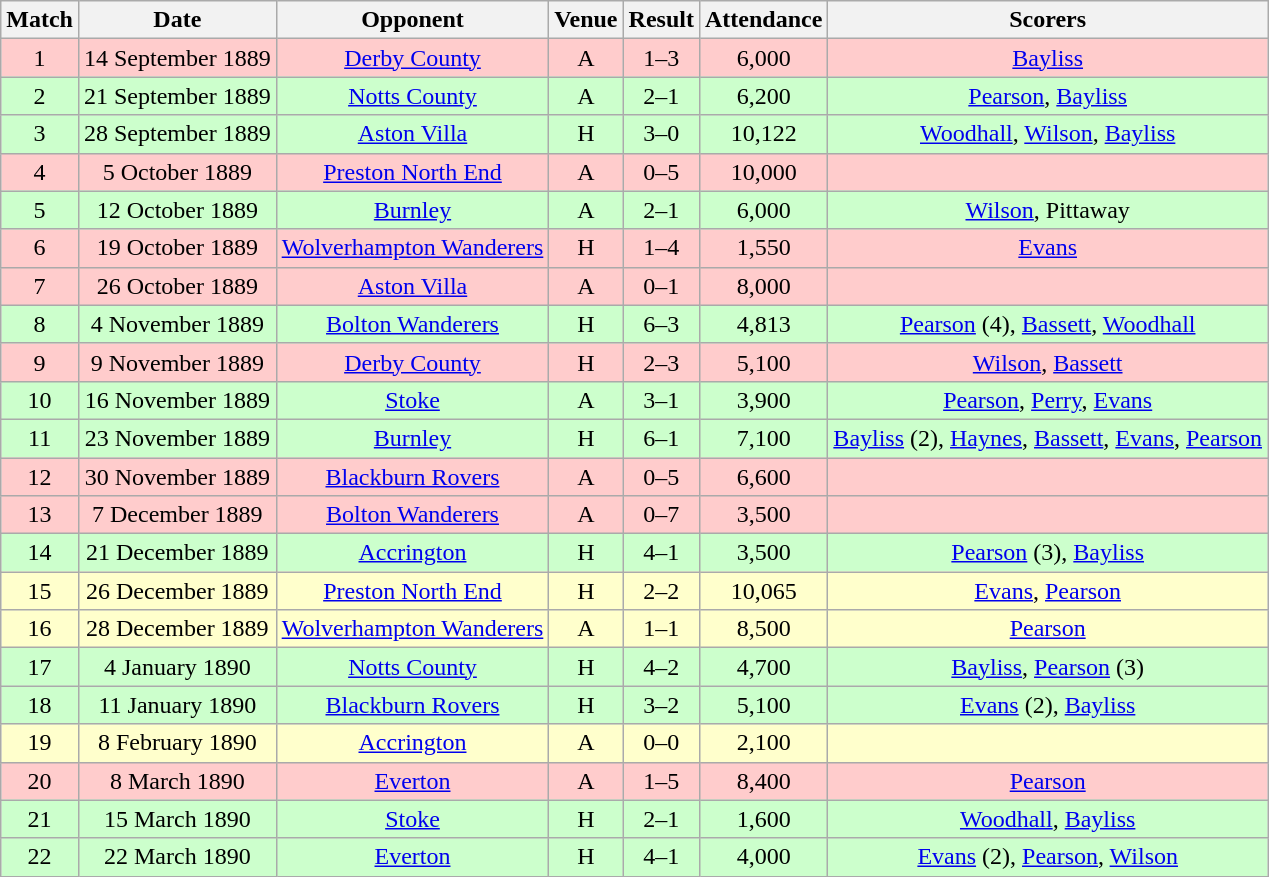<table class="wikitable" style="font-size:100%; text-align:center">
<tr>
<th>Match</th>
<th>Date</th>
<th>Opponent</th>
<th>Venue</th>
<th>Result</th>
<th>Attendance</th>
<th>Scorers</th>
</tr>
<tr style="background-color: #FFCCCC;">
<td>1</td>
<td>14 September 1889</td>
<td><a href='#'>Derby County</a></td>
<td>A</td>
<td>1–3</td>
<td>6,000</td>
<td><a href='#'>Bayliss</a></td>
</tr>
<tr style="background-color: #CCFFCC;">
<td>2</td>
<td>21 September 1889</td>
<td><a href='#'>Notts County</a></td>
<td>A</td>
<td>2–1</td>
<td>6,200</td>
<td><a href='#'>Pearson</a>, <a href='#'>Bayliss</a></td>
</tr>
<tr style="background-color: #CCFFCC;">
<td>3</td>
<td>28 September 1889</td>
<td><a href='#'>Aston Villa</a></td>
<td>H</td>
<td>3–0</td>
<td>10,122</td>
<td><a href='#'>Woodhall</a>, <a href='#'>Wilson</a>, <a href='#'>Bayliss</a></td>
</tr>
<tr style="background-color: #FFCCCC;">
<td>4</td>
<td>5 October 1889</td>
<td><a href='#'>Preston North End</a></td>
<td>A</td>
<td>0–5</td>
<td>10,000</td>
<td></td>
</tr>
<tr style="background-color: #CCFFCC;">
<td>5</td>
<td>12 October 1889</td>
<td><a href='#'>Burnley</a></td>
<td>A</td>
<td>2–1</td>
<td>6,000</td>
<td><a href='#'>Wilson</a>, Pittaway</td>
</tr>
<tr style="background-color: #FFCCCC;">
<td>6</td>
<td>19 October 1889</td>
<td><a href='#'>Wolverhampton Wanderers</a></td>
<td>H</td>
<td>1–4</td>
<td>1,550</td>
<td><a href='#'>Evans</a></td>
</tr>
<tr style="background-color: #FFCCCC;">
<td>7</td>
<td>26 October 1889</td>
<td><a href='#'>Aston Villa</a></td>
<td>A</td>
<td>0–1</td>
<td>8,000</td>
<td></td>
</tr>
<tr style="background-color: #CCFFCC;">
<td>8</td>
<td>4 November 1889</td>
<td><a href='#'>Bolton Wanderers</a></td>
<td>H</td>
<td>6–3</td>
<td>4,813</td>
<td><a href='#'>Pearson</a> (4), <a href='#'>Bassett</a>, <a href='#'>Woodhall</a></td>
</tr>
<tr style="background-color: #FFCCCC;">
<td>9</td>
<td>9 November 1889</td>
<td><a href='#'>Derby County</a></td>
<td>H</td>
<td>2–3</td>
<td>5,100</td>
<td><a href='#'>Wilson</a>, <a href='#'>Bassett</a></td>
</tr>
<tr style="background-color: #CCFFCC;">
<td>10</td>
<td>16 November 1889</td>
<td><a href='#'>Stoke</a></td>
<td>A</td>
<td>3–1</td>
<td>3,900</td>
<td><a href='#'>Pearson</a>, <a href='#'>Perry</a>, <a href='#'>Evans</a></td>
</tr>
<tr style="background-color: #CCFFCC;">
<td>11</td>
<td>23 November 1889</td>
<td><a href='#'>Burnley</a></td>
<td>H</td>
<td>6–1</td>
<td>7,100</td>
<td><a href='#'>Bayliss</a> (2), <a href='#'>Haynes</a>, <a href='#'>Bassett</a>, <a href='#'>Evans</a>, <a href='#'>Pearson</a></td>
</tr>
<tr style="background-color: #FFCCCC;">
<td>12</td>
<td>30 November 1889</td>
<td><a href='#'>Blackburn Rovers</a></td>
<td>A</td>
<td>0–5</td>
<td>6,600</td>
<td></td>
</tr>
<tr style="background-color: #FFCCCC;">
<td>13</td>
<td>7 December 1889</td>
<td><a href='#'>Bolton Wanderers</a></td>
<td>A</td>
<td>0–7</td>
<td>3,500</td>
<td></td>
</tr>
<tr style="background-color: #CCFFCC;">
<td>14</td>
<td>21 December 1889</td>
<td><a href='#'>Accrington</a></td>
<td>H</td>
<td>4–1</td>
<td>3,500</td>
<td><a href='#'>Pearson</a> (3), <a href='#'>Bayliss</a></td>
</tr>
<tr style="background-color: #FFFFCC;">
<td>15</td>
<td>26 December 1889</td>
<td><a href='#'>Preston North End</a></td>
<td>H</td>
<td>2–2</td>
<td>10,065</td>
<td><a href='#'>Evans</a>, <a href='#'>Pearson</a></td>
</tr>
<tr style="background-color: #FFFFCC;">
<td>16</td>
<td>28 December 1889</td>
<td><a href='#'>Wolverhampton Wanderers</a></td>
<td>A</td>
<td>1–1</td>
<td>8,500</td>
<td><a href='#'>Pearson</a></td>
</tr>
<tr style="background-color: #CCFFCC;">
<td>17</td>
<td>4 January 1890</td>
<td><a href='#'>Notts County</a></td>
<td>H</td>
<td>4–2</td>
<td>4,700</td>
<td><a href='#'>Bayliss</a>, <a href='#'>Pearson</a> (3)</td>
</tr>
<tr style="background-color: #CCFFCC;">
<td>18</td>
<td>11 January 1890</td>
<td><a href='#'>Blackburn Rovers</a></td>
<td>H</td>
<td>3–2</td>
<td>5,100</td>
<td><a href='#'>Evans</a> (2), <a href='#'>Bayliss</a></td>
</tr>
<tr style="background-color: #FFFFCC;">
<td>19</td>
<td>8 February 1890</td>
<td><a href='#'>Accrington</a></td>
<td>A</td>
<td>0–0</td>
<td>2,100</td>
<td></td>
</tr>
<tr style="background-color: #FFCCCC;">
<td>20</td>
<td>8 March 1890</td>
<td><a href='#'>Everton</a></td>
<td>A</td>
<td>1–5</td>
<td>8,400</td>
<td><a href='#'>Pearson</a></td>
</tr>
<tr style="background-color: #CCFFCC;">
<td>21</td>
<td>15 March 1890</td>
<td><a href='#'>Stoke</a></td>
<td>H</td>
<td>2–1</td>
<td>1,600</td>
<td><a href='#'>Woodhall</a>, <a href='#'>Bayliss</a></td>
</tr>
<tr style="background-color: #CCFFCC;">
<td>22</td>
<td>22 March 1890</td>
<td><a href='#'>Everton</a></td>
<td>H</td>
<td>4–1</td>
<td>4,000</td>
<td><a href='#'>Evans</a> (2), <a href='#'>Pearson</a>, <a href='#'>Wilson</a></td>
</tr>
</table>
